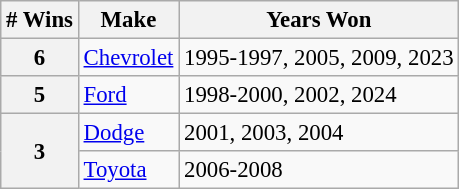<table class="wikitable" style="font-size: 95%;">
<tr>
<th># Wins</th>
<th>Make</th>
<th>Years Won</th>
</tr>
<tr>
<th>6</th>
<td> <a href='#'>Chevrolet</a></td>
<td>1995-1997, 2005, 2009, 2023</td>
</tr>
<tr>
<th>5</th>
<td> <a href='#'>Ford</a></td>
<td>1998-2000, 2002, 2024</td>
</tr>
<tr>
<th rowspan=2>3</th>
<td> <a href='#'>Dodge</a></td>
<td>2001, 2003, 2004</td>
</tr>
<tr>
<td> <a href='#'>Toyota</a></td>
<td>2006-2008</td>
</tr>
</table>
